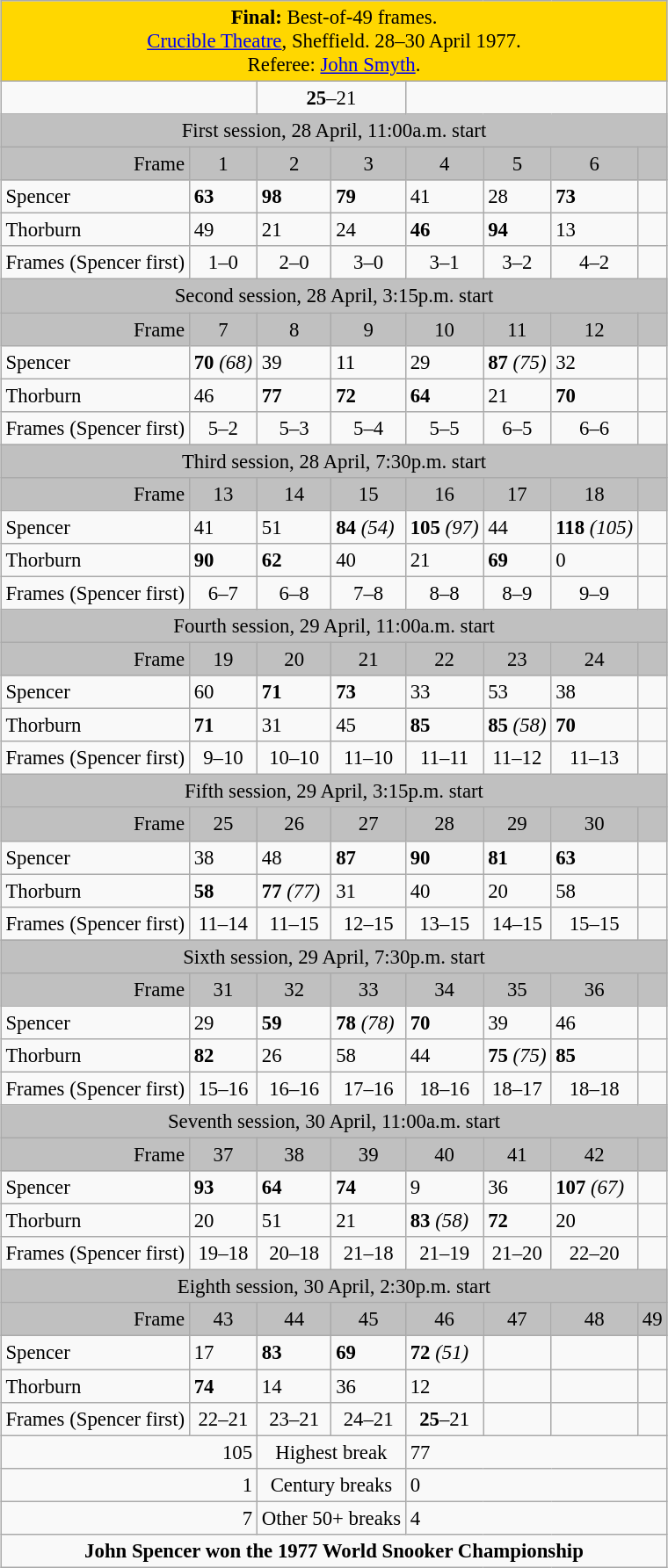<table class="wikitable" style="font-size: 95%; margin-left: auto; margin-right: auto; border: none;">
<tr>
<td colspan=10 align="center"bgcolor="#ffd700"><strong>Final:</strong> Best-of-49 frames.<br><a href='#'>Crucible Theatre</a>, Sheffield. 28–30 April 1977.<br>Referee: <a href='#'>John Smyth</a>.</td>
</tr>
<tr>
<td colspan=2 align="center"><br><strong></strong></td>
<td colspan=2 align="center"><strong>25</strong>–21</td>
<td colspan=4 align="center"></td>
</tr>
<tr>
<td colspan=8; style="background: silver;" align="center">First session, 28 April, 11:00a.m. start</td>
</tr>
<tr>
<td style="background: silver;" align="right">Frame</td>
<td style="background: silver;" align="center">1</td>
<td style="background: silver;" align="center">2</td>
<td style="background: silver;" align="center">3</td>
<td style="background: silver;" align="center">4</td>
<td style="background: silver;" align="center">5</td>
<td style="background: silver;" align="center">6</td>
<td style="background: silver;" align="center"></td>
</tr>
<tr>
<td>Spencer</td>
<td><strong>63</strong></td>
<td><strong>98</strong></td>
<td><strong>79</strong></td>
<td>41</td>
<td>28</td>
<td><strong>73</strong></td>
<td></td>
</tr>
<tr>
<td>Thorburn</td>
<td>49</td>
<td>21</td>
<td>24</td>
<td><strong>46</strong></td>
<td><strong>94</strong></td>
<td>13</td>
<td></td>
</tr>
<tr>
<td align="right">Frames (Spencer first)</td>
<td align="center">1–0</td>
<td align="center">2–0</td>
<td align="center">3–0</td>
<td align="center">3–1</td>
<td align="center">3–2</td>
<td align="center">4–2</td>
<td align="center"></td>
</tr>
<tr>
<td colspan=8; style="background: silver;" align="center">Second session, 28 April, 3:15p.m. start</td>
</tr>
<tr>
<td style="background: silver;" align="right">Frame</td>
<td style="background: silver;" align="center">7</td>
<td style="background: silver;" align="center">8</td>
<td style="background: silver;" align="center">9</td>
<td style="background: silver;" align="center">10</td>
<td style="background: silver;" align="center">11</td>
<td style="background: silver;" align="center">12</td>
<td style="background: silver;" align="center"></td>
</tr>
<tr>
<td>Spencer</td>
<td><strong>70</strong> <em>(68)</em></td>
<td>39</td>
<td>11</td>
<td>29</td>
<td><strong>87</strong> <em>(75)</em></td>
<td>32</td>
<td></td>
</tr>
<tr>
<td>Thorburn</td>
<td>46</td>
<td><strong>77</strong></td>
<td><strong>72</strong></td>
<td><strong>64</strong></td>
<td>21</td>
<td><strong>70</strong></td>
<td></td>
</tr>
<tr>
<td align="right">Frames (Spencer first)</td>
<td align="center">5–2</td>
<td align="center">5–3</td>
<td align="center">5–4</td>
<td align="center">5–5</td>
<td align="center">6–5</td>
<td align="center">6–6</td>
<td align="center"></td>
</tr>
<tr>
<td colspan=8; style="background: silver;" align="center">Third session, 28 April, 7:30p.m. start</td>
</tr>
<tr>
<td style="background: silver;" align="right">Frame</td>
<td style="background: silver;" align="center">13</td>
<td style="background: silver;" align="center">14</td>
<td style="background: silver;" align="center">15</td>
<td style="background: silver;" align="center">16</td>
<td style="background: silver;" align="center">17</td>
<td style="background: silver;" align="center">18</td>
<td style="background: silver;" align="center"></td>
</tr>
<tr>
<td>Spencer</td>
<td>41</td>
<td>51</td>
<td><strong>84</strong> <em>(54)</em></td>
<td><strong>105</strong> <em>(97)</em></td>
<td>44</td>
<td><strong>118</strong> <em>(105)</em></td>
<td></td>
</tr>
<tr>
<td>Thorburn</td>
<td><strong>90</strong></td>
<td><strong>62</strong></td>
<td>40</td>
<td>21</td>
<td><strong>69</strong></td>
<td>0</td>
<td></td>
</tr>
<tr>
<td align="right">Frames (Spencer first)</td>
<td align="center">6–7</td>
<td align="center">6–8</td>
<td align="center">7–8</td>
<td align="center">8–8</td>
<td align="center">8–9</td>
<td align="center">9–9</td>
<td align="center"></td>
</tr>
<tr>
<td colspan=8; style="background: silver;" align="center">Fourth session, 29 April, 11:00a.m. start</td>
</tr>
<tr>
<td style="background: silver;" align="right">Frame</td>
<td style="background: silver;" align="center">19</td>
<td style="background: silver;" align="center">20</td>
<td style="background: silver;" align="center">21</td>
<td style="background: silver;" align="center">22</td>
<td style="background: silver;" align="center">23</td>
<td style="background: silver;" align="center">24</td>
<td style="background: silver;" align="center"></td>
</tr>
<tr>
<td>Spencer</td>
<td>60</td>
<td><strong>71</strong></td>
<td><strong>73</strong></td>
<td>33</td>
<td>53</td>
<td>38</td>
<td></td>
</tr>
<tr>
<td>Thorburn</td>
<td><strong>71</strong></td>
<td>31</td>
<td>45</td>
<td><strong>85</strong></td>
<td><strong>85</strong> <em>(58)</em></td>
<td><strong>70</strong></td>
<td></td>
</tr>
<tr>
<td align="right">Frames (Spencer first)</td>
<td align="center">9–10</td>
<td align="center">10–10</td>
<td align="center">11–10</td>
<td align="center">11–11</td>
<td align="center">11–12</td>
<td align="center">11–13</td>
<td align="center"></td>
</tr>
<tr>
<td colspan=8; style="background: silver;" align="center">Fifth session, 29 April, 3:15p.m. start</td>
</tr>
<tr>
<td style="background: silver;" align="right">Frame</td>
<td style="background: silver;" align="center">25</td>
<td style="background: silver;" align="center">26</td>
<td style="background: silver;" align="center">27</td>
<td style="background: silver;" align="center">28</td>
<td style="background: silver;" align="center">29</td>
<td style="background: silver;" align="center">30</td>
<td style="background: silver;" align="center"></td>
</tr>
<tr>
<td>Spencer</td>
<td>38</td>
<td>48</td>
<td><strong>87</strong></td>
<td><strong>90</strong></td>
<td><strong>81</strong></td>
<td><strong>63</strong></td>
<td></td>
</tr>
<tr>
<td>Thorburn</td>
<td><strong>58</strong></td>
<td><strong>77</strong> <em>(77)</em></td>
<td>31</td>
<td>40</td>
<td>20</td>
<td>58</td>
<td></td>
</tr>
<tr>
<td align="right">Frames (Spencer first)</td>
<td align="center">11–14</td>
<td align="center">11–15</td>
<td align="center">12–15</td>
<td align="center">13–15</td>
<td align="center">14–15</td>
<td align="center">15–15</td>
<td align="center"></td>
</tr>
<tr>
<td colspan=8; style="background: silver;" align="center">Sixth session, 29 April, 7:30p.m. start</td>
</tr>
<tr>
<td style="background: silver;" align="right">Frame</td>
<td style="background: silver;" align="center">31</td>
<td style="background: silver;" align="center">32</td>
<td style="background: silver;" align="center">33</td>
<td style="background: silver;" align="center">34</td>
<td style="background: silver;" align="center">35</td>
<td style="background: silver;" align="center">36</td>
<td style="background: silver;" align="center"></td>
</tr>
<tr>
<td>Spencer</td>
<td>29</td>
<td><strong>59</strong></td>
<td><strong>78</strong> <em>(78)</em></td>
<td><strong>70</strong></td>
<td>39</td>
<td>46</td>
<td></td>
</tr>
<tr>
<td>Thorburn</td>
<td><strong>82</strong></td>
<td>26</td>
<td>58</td>
<td>44</td>
<td><strong>75</strong> <em>(75)</em></td>
<td><strong>85</strong></td>
<td></td>
</tr>
<tr>
<td align="right">Frames (Spencer first)</td>
<td align="center">15–16</td>
<td align="center">16–16</td>
<td align="center">17–16</td>
<td align="center">18–16</td>
<td align="center">18–17</td>
<td align="center">18–18</td>
<td align="center"></td>
</tr>
<tr>
<td colspan=8; style="background: silver;" align="center">Seventh session, 30 April, 11:00a.m. start</td>
</tr>
<tr>
<td style="background: silver;" align="right">Frame</td>
<td style="background: silver;" align="center">37</td>
<td style="background: silver;" align="center">38</td>
<td style="background: silver;" align="center">39</td>
<td style="background: silver;" align="center">40</td>
<td style="background: silver;" align="center">41</td>
<td style="background: silver;" align="center">42</td>
<td style="background: silver;" align="center"></td>
</tr>
<tr>
<td>Spencer</td>
<td><strong>93</strong></td>
<td><strong>64</strong></td>
<td><strong>74</strong></td>
<td>9</td>
<td>36</td>
<td><strong>107</strong> <em>(67)</em></td>
<td></td>
</tr>
<tr>
<td>Thorburn</td>
<td>20</td>
<td>51</td>
<td>21</td>
<td><strong>83</strong> <em>(58)</em></td>
<td><strong>72</strong></td>
<td>20</td>
<td></td>
</tr>
<tr>
<td align="right">Frames (Spencer first)</td>
<td align="center">19–18</td>
<td align="center">20–18</td>
<td align="center">21–18</td>
<td align="center">21–19</td>
<td align="center">21–20</td>
<td align="center">22–20</td>
<td align="center"></td>
</tr>
<tr>
<td colspan=8; style="background: silver;" align="center">Eighth session, 30 April, 2:30p.m. start</td>
</tr>
<tr>
<td style="background: silver;" align="right">Frame</td>
<td style="background: silver;" align="center">43</td>
<td style="background: silver;" align="center">44</td>
<td style="background: silver;" align="center">45</td>
<td style="background: silver;" align="center">46</td>
<td style="background: silver;" align="center">47</td>
<td style="background: silver;" align="center">48</td>
<td style="background: silver;" align="center">49</td>
</tr>
<tr>
<td>Spencer</td>
<td>17</td>
<td><strong>83</strong></td>
<td><strong>69</strong></td>
<td><strong>72</strong> <em>(51)</em></td>
<td></td>
<td></td>
<td></td>
</tr>
<tr>
<td>Thorburn</td>
<td><strong>74</strong></td>
<td>14</td>
<td>36</td>
<td>12</td>
<td></td>
<td></td>
<td></td>
</tr>
<tr>
<td align="right">Frames (Spencer first)</td>
<td align="center">22–21</td>
<td align="center">23–21</td>
<td align="center">24–21</td>
<td align="center"><strong>25</strong>–21</td>
<td align="center"></td>
<td align="center"></td>
<td align="center"></td>
</tr>
<tr>
<td colspan=2 align="right">105</td>
<td colspan=2 align="center">Highest break</td>
<td colspan=4 align="left">77</td>
</tr>
<tr>
<td colspan=2 align="right">1</td>
<td colspan=2 align="center">Century breaks</td>
<td colspan=4 align="left">0</td>
</tr>
<tr>
<td colspan=2 align="right">7</td>
<td colspan=2 align="center">Other 50+ breaks</td>
<td colspan=4 align="left">4</td>
</tr>
<tr>
<td colspan=8 align="center"><strong>John Spencer won the 1977 World Snooker Championship</strong></td>
</tr>
</table>
